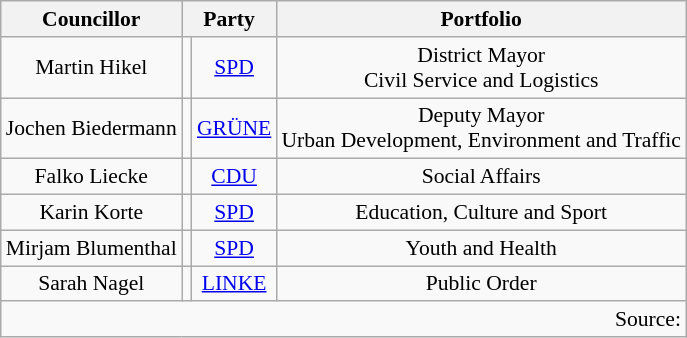<table class=wikitable style="font-size:90%; text-align:center">
<tr>
<th>Councillor</th>
<th colspan=2>Party</th>
<th>Portfolio</th>
</tr>
<tr>
<td>Martin Hikel</td>
<td bgcolor=></td>
<td><a href='#'>SPD</a></td>
<td>District Mayor<br>Civil Service and Logistics</td>
</tr>
<tr>
<td>Jochen Biedermann</td>
<td bgcolor=></td>
<td><a href='#'>GRÜNE</a></td>
<td>Deputy Mayor<br>Urban Development, Environment and Traffic</td>
</tr>
<tr>
<td>Falko Liecke</td>
<td bgcolor=></td>
<td><a href='#'>CDU</a></td>
<td>Social Affairs</td>
</tr>
<tr>
<td>Karin Korte</td>
<td bgcolor=></td>
<td><a href='#'>SPD</a></td>
<td>Education, Culture and Sport</td>
</tr>
<tr>
<td>Mirjam Blumenthal</td>
<td bgcolor=></td>
<td><a href='#'>SPD</a></td>
<td>Youth and Health</td>
</tr>
<tr>
<td>Sarah Nagel</td>
<td bgcolor=></td>
<td><a href='#'>LINKE</a></td>
<td>Public Order</td>
</tr>
<tr>
<td colspan=4 align=right>Source: </td>
</tr>
</table>
